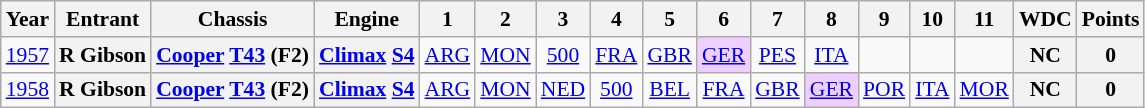<table class="wikitable" style="text-align:center; font-size:90%">
<tr>
<th>Year</th>
<th>Entrant</th>
<th>Chassis</th>
<th>Engine</th>
<th>1</th>
<th>2</th>
<th>3</th>
<th>4</th>
<th>5</th>
<th>6</th>
<th>7</th>
<th>8</th>
<th>9</th>
<th>10</th>
<th>11</th>
<th>WDC</th>
<th>Points</th>
</tr>
<tr>
<td><a href='#'>1957</a></td>
<th>R Gibson</th>
<th><a href='#'>Cooper</a> <a href='#'>T43</a> (F2)</th>
<th><a href='#'>Climax</a> <a href='#'>S4</a></th>
<td><a href='#'>ARG</a></td>
<td><a href='#'>MON</a></td>
<td><a href='#'>500</a></td>
<td><a href='#'>FRA</a></td>
<td><a href='#'>GBR</a></td>
<td style="background:#EFCFFF;"><a href='#'>GER</a><br></td>
<td><a href='#'>PES</a></td>
<td><a href='#'>ITA</a></td>
<td></td>
<td></td>
<td></td>
<th>NC</th>
<th>0</th>
</tr>
<tr>
<td><a href='#'>1958</a></td>
<th>R Gibson</th>
<th><a href='#'>Cooper</a> <a href='#'>T43</a> (F2)</th>
<th><a href='#'>Climax</a> <a href='#'>S4</a></th>
<td><a href='#'>ARG</a></td>
<td><a href='#'>MON</a></td>
<td><a href='#'>NED</a></td>
<td><a href='#'>500</a></td>
<td><a href='#'>BEL</a></td>
<td><a href='#'>FRA</a></td>
<td><a href='#'>GBR</a></td>
<td style="background:#EFCFFF;"><a href='#'>GER</a><br></td>
<td><a href='#'>POR</a></td>
<td><a href='#'>ITA</a></td>
<td><a href='#'>MOR</a></td>
<th>NC</th>
<th>0</th>
</tr>
</table>
